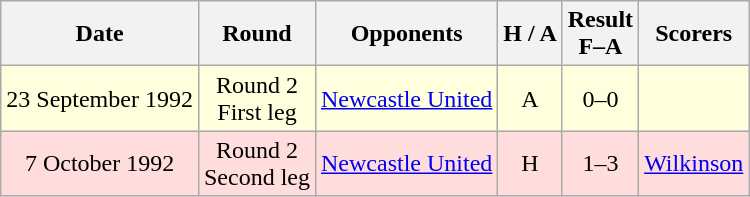<table class="wikitable" style="text-align:center">
<tr>
<th>Date</th>
<th>Round</th>
<th>Opponents</th>
<th>H / A</th>
<th>Result<br>F–A</th>
<th>Scorers</th>
</tr>
<tr bgcolor="#ffffdd">
<td>23 September 1992</td>
<td>Round 2<br>First leg</td>
<td><a href='#'>Newcastle United</a></td>
<td>A</td>
<td>0–0</td>
<td></td>
</tr>
<tr bgcolor="#ffdddd">
<td>7 October 1992</td>
<td>Round 2<br>Second leg</td>
<td><a href='#'>Newcastle United</a></td>
<td>H</td>
<td>1–3</td>
<td><a href='#'>Wilkinson</a></td>
</tr>
</table>
